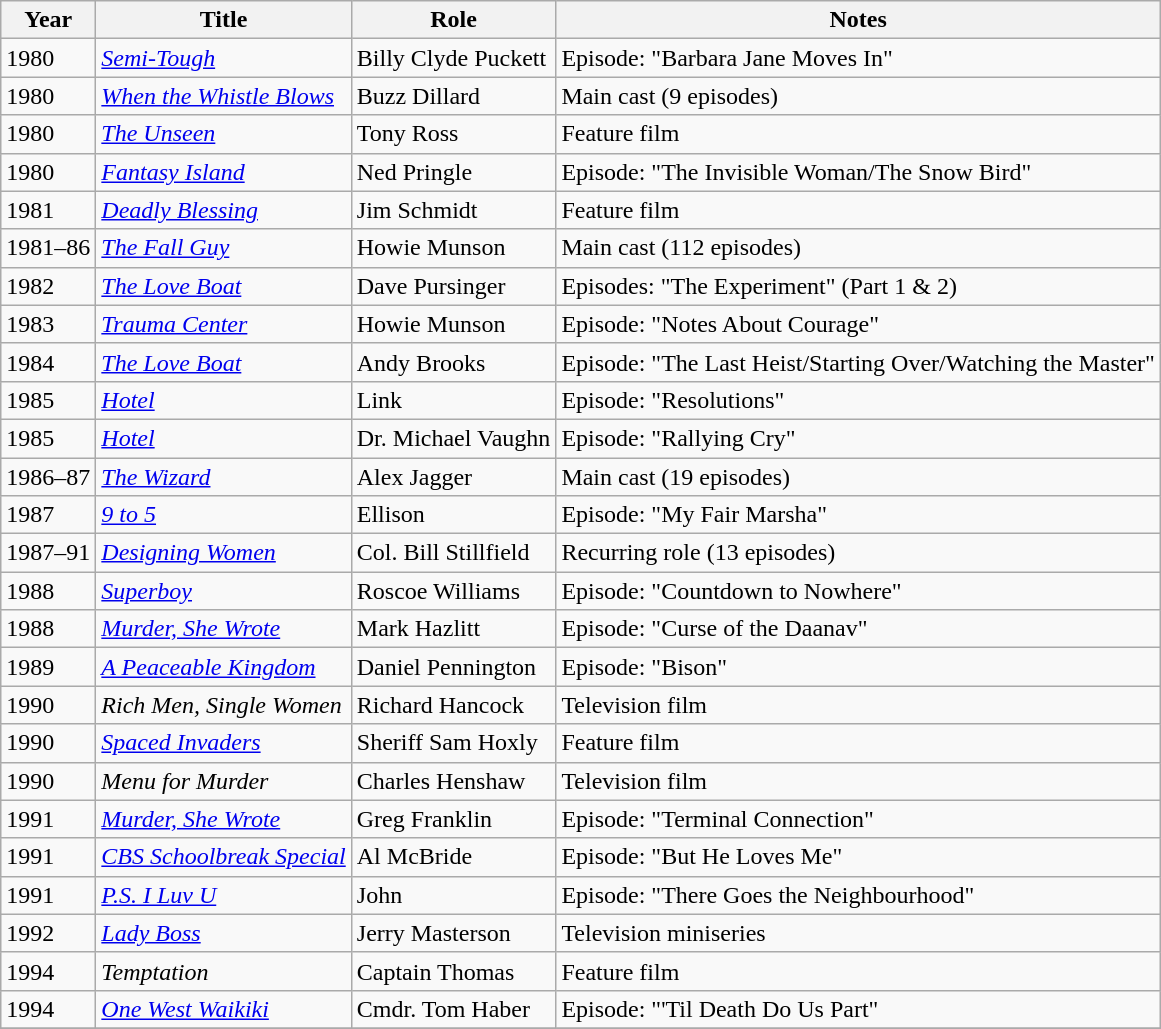<table class="wikitable">
<tr>
<th>Year</th>
<th>Title</th>
<th>Role</th>
<th>Notes</th>
</tr>
<tr>
<td>1980</td>
<td><em><a href='#'>Semi-Tough</a></em></td>
<td>Billy Clyde Puckett</td>
<td>Episode: "Barbara Jane Moves In"</td>
</tr>
<tr>
<td>1980</td>
<td><em><a href='#'>When the Whistle Blows</a></em></td>
<td>Buzz Dillard</td>
<td>Main cast (9 episodes)</td>
</tr>
<tr>
<td>1980</td>
<td><em><a href='#'>The Unseen</a></em></td>
<td>Tony Ross</td>
<td>Feature film</td>
</tr>
<tr>
<td>1980</td>
<td><em><a href='#'>Fantasy Island</a></em></td>
<td>Ned Pringle</td>
<td>Episode: "The Invisible Woman/The Snow Bird"</td>
</tr>
<tr>
<td>1981</td>
<td><em><a href='#'>Deadly Blessing</a></em></td>
<td>Jim Schmidt</td>
<td>Feature film</td>
</tr>
<tr>
<td>1981–86</td>
<td><em><a href='#'>The Fall Guy</a></em></td>
<td>Howie Munson</td>
<td>Main cast (112 episodes)</td>
</tr>
<tr>
<td>1982</td>
<td><em><a href='#'>The Love Boat</a></em></td>
<td>Dave Pursinger</td>
<td>Episodes: "The Experiment" (Part 1 & 2)</td>
</tr>
<tr>
<td>1983</td>
<td><em><a href='#'>Trauma Center</a></em></td>
<td>Howie Munson</td>
<td>Episode: "Notes About Courage"</td>
</tr>
<tr>
<td>1984</td>
<td><em><a href='#'>The Love Boat</a></em></td>
<td>Andy Brooks</td>
<td>Episode: "The Last Heist/Starting Over/Watching the Master"</td>
</tr>
<tr>
<td>1985</td>
<td><em><a href='#'>Hotel</a></em></td>
<td>Link</td>
<td>Episode: "Resolutions"</td>
</tr>
<tr>
<td>1985</td>
<td><em><a href='#'>Hotel</a></em></td>
<td>Dr. Michael Vaughn</td>
<td>Episode: "Rallying Cry"</td>
</tr>
<tr>
<td>1986–87</td>
<td><em><a href='#'>The Wizard</a></em></td>
<td>Alex Jagger</td>
<td>Main cast (19 episodes)</td>
</tr>
<tr>
<td>1987</td>
<td><em><a href='#'>9 to 5</a></em></td>
<td>Ellison</td>
<td>Episode: "My Fair Marsha"</td>
</tr>
<tr>
<td>1987–91</td>
<td><em><a href='#'>Designing Women</a></em></td>
<td>Col. Bill Stillfield</td>
<td>Recurring role (13 episodes)</td>
</tr>
<tr>
<td>1988</td>
<td><em><a href='#'>Superboy</a></em></td>
<td>Roscoe Williams</td>
<td>Episode: "Countdown to Nowhere"</td>
</tr>
<tr>
<td>1988</td>
<td><em><a href='#'>Murder, She Wrote</a></em></td>
<td>Mark Hazlitt</td>
<td>Episode: "Curse of the Daanav"</td>
</tr>
<tr>
<td>1989</td>
<td><em><a href='#'>A Peaceable Kingdom</a></em></td>
<td>Daniel Pennington</td>
<td>Episode: "Bison"</td>
</tr>
<tr>
<td>1990</td>
<td><em>Rich Men, Single Women</em></td>
<td>Richard Hancock</td>
<td>Television film</td>
</tr>
<tr>
<td>1990</td>
<td><em><a href='#'>Spaced Invaders</a></em></td>
<td>Sheriff Sam Hoxly</td>
<td>Feature film</td>
</tr>
<tr>
<td>1990</td>
<td><em>Menu for Murder</em></td>
<td>Charles Henshaw</td>
<td>Television film</td>
</tr>
<tr>
<td>1991</td>
<td><em><a href='#'>Murder, She Wrote</a></em></td>
<td>Greg Franklin</td>
<td>Episode: "Terminal Connection"</td>
</tr>
<tr>
<td>1991</td>
<td><em><a href='#'>CBS Schoolbreak Special</a></em></td>
<td>Al McBride</td>
<td>Episode: "But He Loves Me"</td>
</tr>
<tr>
<td>1991</td>
<td><em><a href='#'>P.S. I Luv U</a></em></td>
<td>John</td>
<td>Episode: "There Goes the Neighbourhood"</td>
</tr>
<tr>
<td>1992</td>
<td><em><a href='#'>Lady Boss</a></em></td>
<td>Jerry Masterson</td>
<td>Television miniseries</td>
</tr>
<tr>
<td>1994</td>
<td><em>Temptation</em></td>
<td>Captain Thomas</td>
<td>Feature film</td>
</tr>
<tr>
<td>1994</td>
<td><em><a href='#'>One West Waikiki</a></em></td>
<td>Cmdr. Tom Haber</td>
<td>Episode: "'Til Death Do Us Part"</td>
</tr>
<tr>
</tr>
</table>
